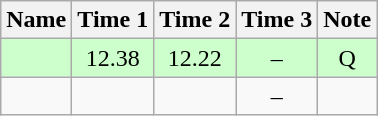<table class="wikitable sortable" style="text-align:center;">
<tr>
<th>Name</th>
<th>Time 1</th>
<th>Time 2</th>
<th>Time 3</th>
<th>Note</th>
</tr>
<tr style="background-color:#ccffcc;">
<td style="text-align:left;"></td>
<td>12.38</td>
<td>12.22</td>
<td>–</td>
<td>Q</td>
</tr>
<tr>
<td style="text-align:left;"></td>
<td></td>
<td></td>
<td>–</td>
<td></td>
</tr>
</table>
